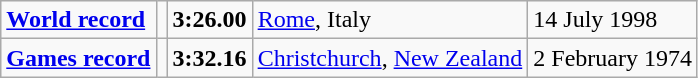<table class="wikitable">
<tr>
<td><a href='#'><strong>World record</strong></a></td>
<td></td>
<td><strong>3:26.00</strong></td>
<td><a href='#'>Rome</a>, Italy</td>
<td>14 July 1998</td>
</tr>
<tr>
<td><a href='#'><strong>Games record</strong></a></td>
<td></td>
<td><strong>3:32.16</strong></td>
<td><a href='#'>Christchurch</a>, <a href='#'>New Zealand</a></td>
<td>2 February 1974</td>
</tr>
</table>
